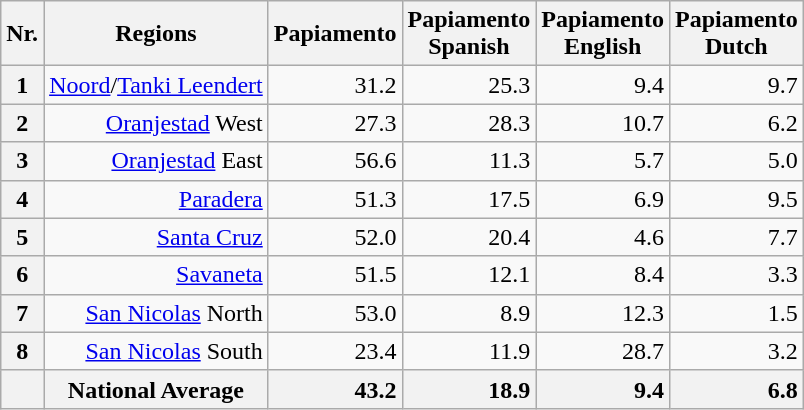<table class="wikitable sortable static-row-numbers" style="text-align:right;">
<tr>
<th>Nr.</th>
<th>Regions</th>
<th>Papiamento</th>
<th>Papiamento<br>Spanish</th>
<th>Papiamento<br>English</th>
<th>Papiamento<br>Dutch</th>
</tr>
<tr>
<th>1</th>
<td><a href='#'>Noord</a>/<a href='#'>Tanki Leendert</a></td>
<td>31.2</td>
<td>25.3</td>
<td>9.4</td>
<td>9.7</td>
</tr>
<tr>
<th>2</th>
<td><a href='#'>Oranjestad</a> West</td>
<td>27.3</td>
<td>28.3</td>
<td>10.7</td>
<td>6.2</td>
</tr>
<tr>
<th>3</th>
<td><a href='#'>Oranjestad</a> East</td>
<td>56.6</td>
<td>11.3</td>
<td>5.7</td>
<td>5.0</td>
</tr>
<tr>
<th>4</th>
<td><a href='#'>Paradera</a></td>
<td>51.3</td>
<td>17.5</td>
<td>6.9</td>
<td>9.5</td>
</tr>
<tr>
<th>5</th>
<td><a href='#'>Santa Cruz</a></td>
<td>52.0</td>
<td>20.4</td>
<td>4.6</td>
<td>7.7</td>
</tr>
<tr>
<th>6</th>
<td><a href='#'>Savaneta</a></td>
<td>51.5</td>
<td>12.1</td>
<td>8.4</td>
<td>3.3</td>
</tr>
<tr>
<th>7</th>
<td><a href='#'>San Nicolas</a> North</td>
<td>53.0</td>
<td>8.9</td>
<td>12.3</td>
<td>1.5</td>
</tr>
<tr>
<th>8</th>
<td><a href='#'>San Nicolas</a> South</td>
<td>23.4</td>
<td>11.9</td>
<td>28.7</td>
<td>3.2</td>
</tr>
<tr class="sortbottom">
<th></th>
<th>National Average</th>
<th style="text-align:right">43.2</th>
<th style="text-align:right">18.9</th>
<th style="text-align:right">9.4</th>
<th style="text-align:right">6.8</th>
</tr>
</table>
